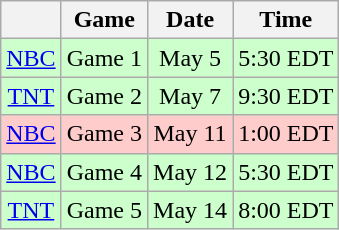<table class="wikitable sortable" style="text-align:center">
<tr>
<th></th>
<th>Game</th>
<th>Date</th>
<th>Time</th>
</tr>
<tr style="background:#cfc;">
<td><a href='#'>NBC</a></td>
<td>Game 1</td>
<td>May 5</td>
<td>5:30 EDT</td>
</tr>
<tr style="background:#cfc;">
<td><a href='#'>TNT</a></td>
<td>Game 2</td>
<td>May 7</td>
<td>9:30 EDT</td>
</tr>
<tr style="background:#fcc;">
<td><a href='#'>NBC</a></td>
<td>Game 3</td>
<td>May 11</td>
<td>1:00 EDT</td>
</tr>
<tr style="background:#cfc;">
<td><a href='#'>NBC</a></td>
<td>Game 4</td>
<td>May 12</td>
<td>5:30 EDT</td>
</tr>
<tr style="background:#cfc;">
<td><a href='#'>TNT</a></td>
<td>Game 5</td>
<td>May 14</td>
<td>8:00 EDT</td>
</tr>
</table>
